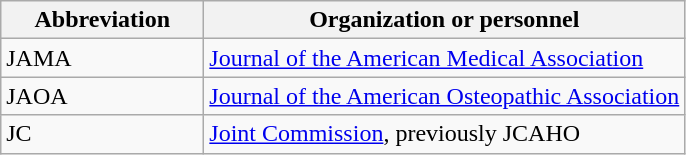<table class="wikitable sortable">
<tr>
<th style="width:8em;">Abbreviation</th>
<th>Organization or personnel</th>
</tr>
<tr>
<td>JAMA</td>
<td><a href='#'>Journal of the American Medical Association</a></td>
</tr>
<tr>
<td>JAOA</td>
<td><a href='#'>Journal of the American Osteopathic Association</a></td>
</tr>
<tr>
<td>JC</td>
<td><a href='#'>Joint Commission</a>, previously JCAHO</td>
</tr>
</table>
